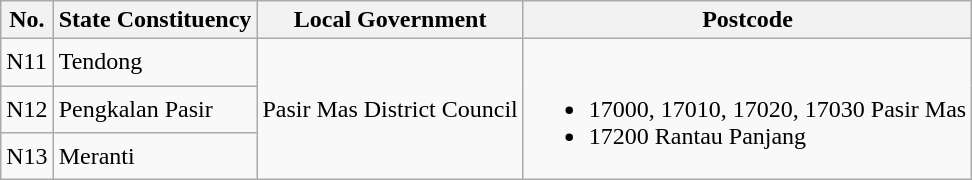<table class="wikitable">
<tr>
<th>No.</th>
<th>State Constituency</th>
<th>Local Government</th>
<th>Postcode</th>
</tr>
<tr>
<td>N11</td>
<td>Tendong</td>
<td rowspan="3">Pasir Mas District Council</td>
<td rowspan="3"><br><ul><li>17000, 17010, 17020, 17030 Pasir Mas</li><li>17200 Rantau Panjang</li></ul></td>
</tr>
<tr>
<td>N12</td>
<td>Pengkalan Pasir</td>
</tr>
<tr>
<td>N13</td>
<td>Meranti</td>
</tr>
</table>
